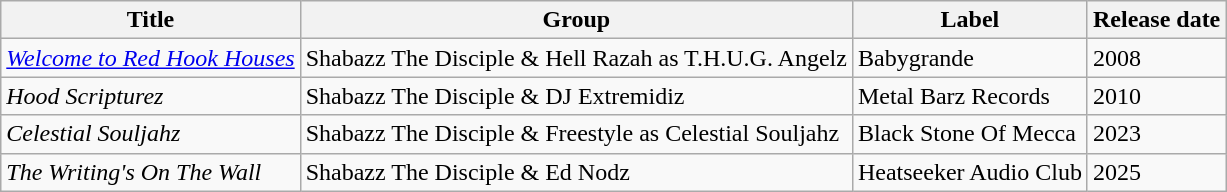<table class="wikitable">
<tr>
<th>Title</th>
<th>Group</th>
<th>Label</th>
<th>Release date</th>
</tr>
<tr>
<td><em><a href='#'>Welcome to Red Hook Houses</a></em></td>
<td>Shabazz The Disciple & Hell Razah as T.H.U.G. Angelz</td>
<td>Babygrande</td>
<td>2008</td>
</tr>
<tr>
<td><em>Hood Scripturez</em></td>
<td>Shabazz The Disciple & DJ Extremidiz</td>
<td>Metal Barz Records</td>
<td>2010</td>
</tr>
<tr>
<td><em>Celestial Souljahz</em></td>
<td>Shabazz The Disciple & Freestyle as Celestial Souljahz</td>
<td>Black Stone Of Mecca</td>
<td>2023</td>
</tr>
<tr>
<td><em>The Writing's On The Wall</em></td>
<td>Shabazz The Disciple & Ed Nodz</td>
<td>Heatseeker Audio Club</td>
<td>2025</td>
</tr>
</table>
